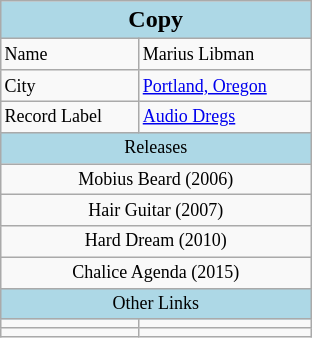<table class="wikitable" align="right">
<tr>
<th colspan="2" style="background:lightblue;width:200px;font-size:12pt"><strong>Copy</strong></th>
</tr>
<tr>
<td style="font-size:9pt">Name</td>
<td style="font-size:9pt">Marius Libman</td>
</tr>
<tr>
<td style="font-size:9pt">City</td>
<td style="font-size:9pt"><a href='#'>Portland, Oregon</a></td>
</tr>
<tr>
<td style="font-size:9pt">Record Label</td>
<td style="font-size:9pt"><a href='#'>Audio Dregs</a></td>
</tr>
<tr>
<td colspan="2" style="background:lightblue;text-align:center;font-size:9pt">Releases</td>
</tr>
<tr>
<td colspan="2" style="text-align:center;font-size:9pt">Mobius Beard (2006)</td>
</tr>
<tr>
<td colspan="2" style="text-align:center;font-size:9pt">Hair Guitar (2007)</td>
</tr>
<tr>
<td colspan="2" style="text-align:center;font-size:9pt">Hard Dream (2010)</td>
</tr>
<tr>
<td colspan="2" style="text-align:center;font-size:9pt">Chalice Agenda (2015)</td>
</tr>
<tr>
<td colspan="2" colspan="2" style="background:lightblue;text-align:center;font-size:9pt">Other Links</td>
</tr>
<tr>
<td style="font-size:9pt; text-align:center;"></td>
<td style="font-size:9pt; text-align:center;"></td>
</tr>
<tr>
<td style="font-size:9pt; text-align:center;"></td>
<td style="font-size:9pt; text-align:center;"></td>
</tr>
</table>
